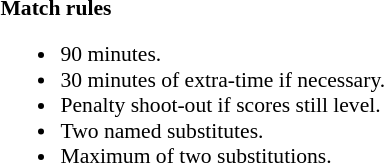<table width=100% style="font-size: 90%">
<tr>
<td width=50% valign=top><br><strong>Match rules</strong><ul><li>90 minutes.</li><li>30 minutes of extra-time if necessary.</li><li>Penalty shoot-out if scores still level.</li><li>Two named substitutes.</li><li>Maximum of two substitutions.</li></ul></td>
</tr>
</table>
